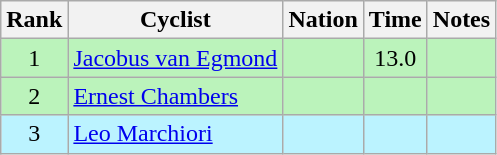<table class="wikitable sortable" style="text-align:center">
<tr>
<th>Rank</th>
<th>Cyclist</th>
<th>Nation</th>
<th>Time</th>
<th>Notes</th>
</tr>
<tr bgcolor=bbf3bb>
<td>1</td>
<td align=left><a href='#'>Jacobus van Egmond</a></td>
<td align=left></td>
<td>13.0</td>
<td></td>
</tr>
<tr bgcolor=bbf3bb>
<td>2</td>
<td align=left><a href='#'>Ernest Chambers</a></td>
<td align=left></td>
<td></td>
<td></td>
</tr>
<tr bgcolor=bbf3ff>
<td>3</td>
<td align=left><a href='#'>Leo Marchiori</a></td>
<td align=left></td>
<td></td>
<td></td>
</tr>
</table>
